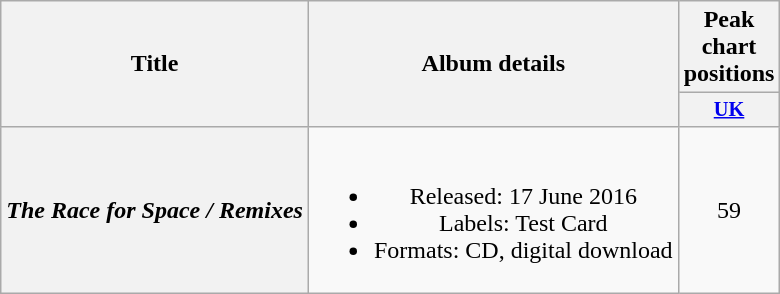<table class="wikitable plainrowheaders" style="text-align:center;">
<tr>
<th rowspan="2" scope="col">Title</th>
<th rowspan="2" scope="col">Album details</th>
<th scope="col">Peak chart positions</th>
</tr>
<tr>
<th scope="col" style="width:3em;font-size:85%;"><a href='#'>UK</a><br></th>
</tr>
<tr>
<th scope="row"><em>The Race for Space / Remixes</em></th>
<td><br><ul><li>Released: 17 June 2016</li><li>Labels: Test Card</li><li>Formats: CD, digital download</li></ul></td>
<td>59</td>
</tr>
</table>
